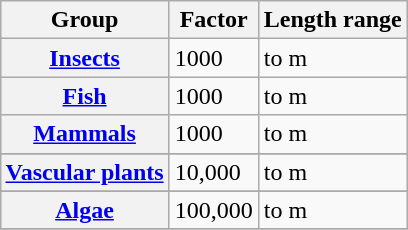<table class="wikitable" align="right" style="margin-left:1em">
<tr>
<th>Group</th>
<th>Factor</th>
<th>Length range</th>
</tr>
<tr>
<th><a href='#'>Insects</a></th>
<td>1000</td>
<td> to  m</td>
</tr>
<tr>
<th><a href='#'>Fish</a></th>
<td>1000</td>
<td> to  m</td>
</tr>
<tr>
<th><a href='#'>Mammals</a></th>
<td>1000</td>
<td> to  m</td>
</tr>
<tr>
</tr>
<tr>
<th><a href='#'>Vascular plants</a></th>
<td>10,000</td>
<td> to  m</td>
</tr>
<tr>
</tr>
<tr>
<th><a href='#'>Algae</a></th>
<td>100,000</td>
<td> to  m</td>
</tr>
<tr>
</tr>
</table>
